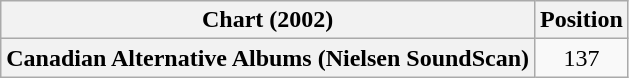<table class="wikitable plainrowheaders">
<tr>
<th scope="col">Chart (2002)</th>
<th scope="col">Position</th>
</tr>
<tr>
<th scope="row">Canadian Alternative Albums (Nielsen SoundScan)</th>
<td align=center>137</td>
</tr>
</table>
